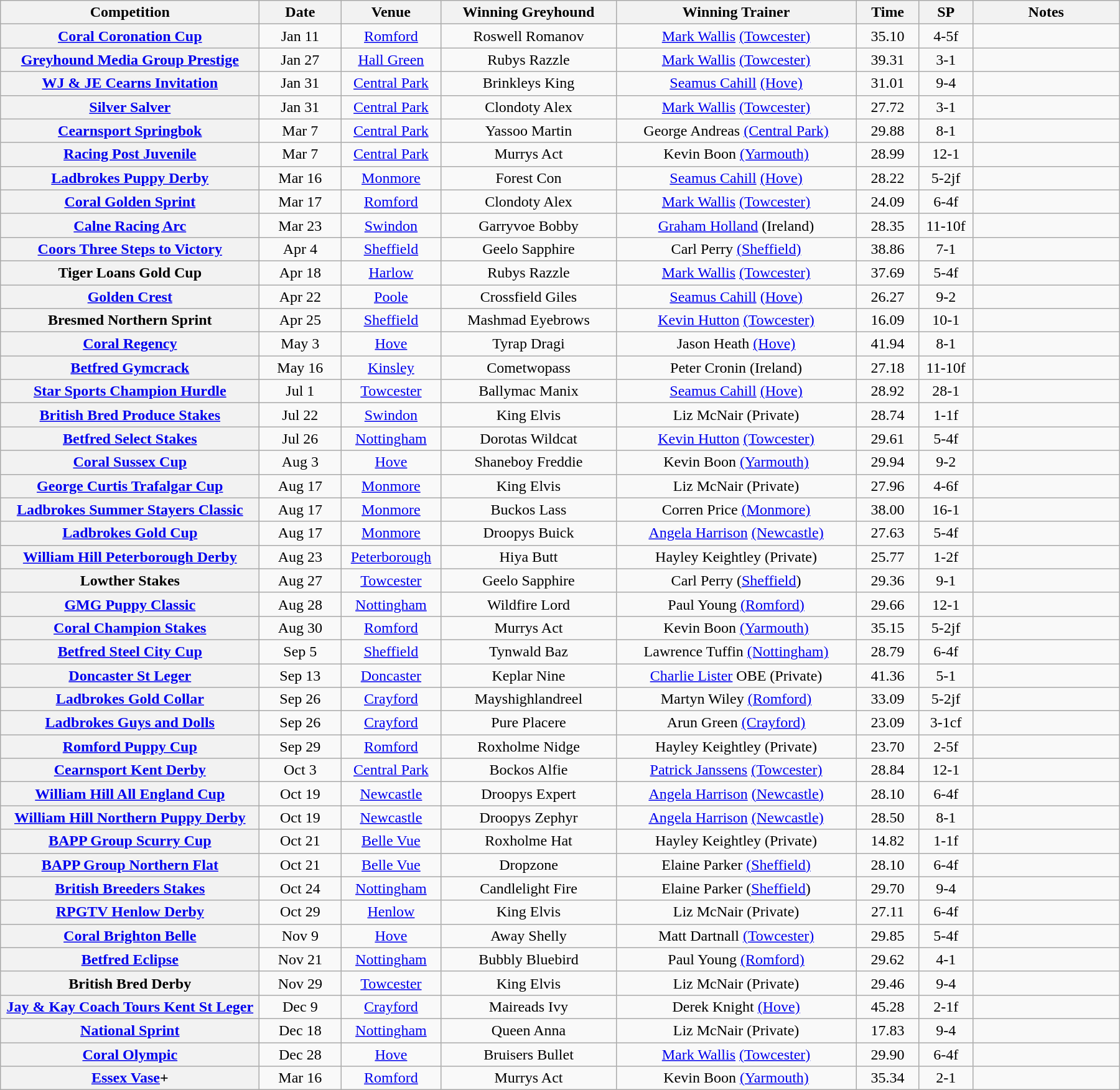<table class="wikitable" style="text-align:center">
<tr>
<th width=270>Competition</th>
<th width=80>Date</th>
<th width=100>Venue</th>
<th width=180>Winning Greyhound</th>
<th width=250>Winning Trainer</th>
<th width=60>Time</th>
<th width=50>SP</th>
<th width=150>Notes</th>
</tr>
<tr>
<th><a href='#'>Coral Coronation Cup</a></th>
<td>Jan 11</td>
<td><a href='#'>Romford</a></td>
<td>Roswell Romanov </td>
<td><a href='#'>Mark Wallis</a> <a href='#'>(Towcester)</a></td>
<td>35.10</td>
<td>4-5f</td>
<td></td>
</tr>
<tr>
<th><a href='#'>Greyhound Media Group Prestige</a></th>
<td>Jan 27</td>
<td><a href='#'>Hall Green</a></td>
<td>Rubys Razzle </td>
<td><a href='#'>Mark Wallis</a> <a href='#'>(Towcester)</a></td>
<td>39.31</td>
<td>3-1</td>
<td></td>
</tr>
<tr>
<th><a href='#'>WJ & JE Cearns Invitation</a></th>
<td>Jan 31</td>
<td><a href='#'>Central Park</a></td>
<td>Brinkleys King </td>
<td><a href='#'>Seamus Cahill</a> <a href='#'>(Hove)</a></td>
<td>31.01</td>
<td>9-4</td>
<td></td>
</tr>
<tr>
<th><a href='#'>Silver Salver</a></th>
<td>Jan 31</td>
<td><a href='#'>Central Park</a></td>
<td>Clondoty Alex </td>
<td><a href='#'>Mark Wallis</a> <a href='#'>(Towcester)</a></td>
<td>27.72</td>
<td>3-1</td>
<td></td>
</tr>
<tr>
<th><a href='#'>Cearnsport Springbok</a></th>
<td>Mar 7</td>
<td><a href='#'>Central Park</a></td>
<td>Yassoo Martin </td>
<td>George Andreas <a href='#'>(Central Park)</a></td>
<td>29.88</td>
<td>8-1</td>
<td></td>
</tr>
<tr>
<th><a href='#'>Racing Post Juvenile</a></th>
<td>Mar 7</td>
<td><a href='#'>Central Park</a></td>
<td>Murrys Act </td>
<td>Kevin Boon <a href='#'>(Yarmouth)</a></td>
<td>28.99</td>
<td>12-1</td>
<td></td>
</tr>
<tr>
<th><a href='#'>Ladbrokes Puppy Derby</a></th>
<td>Mar 16</td>
<td><a href='#'>Monmore</a></td>
<td>Forest Con </td>
<td><a href='#'>Seamus Cahill</a> <a href='#'>(Hove)</a></td>
<td>28.22</td>
<td>5-2jf</td>
<td></td>
</tr>
<tr>
<th><a href='#'>Coral Golden Sprint</a></th>
<td>Mar 17</td>
<td><a href='#'>Romford</a></td>
<td>Clondoty Alex </td>
<td><a href='#'>Mark Wallis</a> <a href='#'>(Towcester)</a></td>
<td>24.09</td>
<td>6-4f</td>
<td></td>
</tr>
<tr>
<th><a href='#'>Calne Racing Arc</a></th>
<td>Mar 23</td>
<td><a href='#'>Swindon</a></td>
<td>Garryvoe Bobby </td>
<td><a href='#'>Graham Holland</a> (Ireland)</td>
<td>28.35</td>
<td>11-10f</td>
<td></td>
</tr>
<tr>
<th><a href='#'>Coors Three Steps to Victory</a></th>
<td>Apr 4</td>
<td><a href='#'>Sheffield</a></td>
<td>Geelo Sapphire </td>
<td>Carl Perry <a href='#'>(Sheffield)</a></td>
<td>38.86</td>
<td>7-1</td>
<td></td>
</tr>
<tr>
<th>Tiger Loans Gold Cup</th>
<td>Apr 18</td>
<td><a href='#'>Harlow</a></td>
<td>Rubys Razzle </td>
<td><a href='#'>Mark Wallis</a> <a href='#'>(Towcester)</a></td>
<td>37.69</td>
<td>5-4f</td>
<td></td>
</tr>
<tr>
<th><a href='#'>Golden Crest</a></th>
<td>Apr 22</td>
<td><a href='#'>Poole</a></td>
<td>Crossfield Giles </td>
<td><a href='#'>Seamus Cahill</a> <a href='#'>(Hove)</a></td>
<td>26.27</td>
<td>9-2</td>
<td></td>
</tr>
<tr>
<th>Bresmed Northern Sprint</th>
<td>Apr 25</td>
<td><a href='#'>Sheffield</a></td>
<td>Mashmad Eyebrows </td>
<td><a href='#'>Kevin Hutton</a> <a href='#'>(Towcester)</a></td>
<td>16.09</td>
<td>10-1</td>
<td></td>
</tr>
<tr>
<th><a href='#'>Coral Regency</a></th>
<td>May 3</td>
<td><a href='#'>Hove</a></td>
<td>Tyrap Dragi </td>
<td>Jason Heath <a href='#'>(Hove)</a></td>
<td>41.94</td>
<td>8-1</td>
<td></td>
</tr>
<tr>
<th><a href='#'>Betfred Gymcrack</a></th>
<td>May 16</td>
<td><a href='#'>Kinsley</a></td>
<td>Cometwopass </td>
<td>Peter Cronin (Ireland)</td>
<td>27.18</td>
<td>11-10f</td>
<td></td>
</tr>
<tr>
<th><a href='#'>Star Sports Champion Hurdle</a></th>
<td>Jul 1</td>
<td><a href='#'>Towcester</a></td>
<td>Ballymac Manix </td>
<td><a href='#'>Seamus Cahill</a> <a href='#'>(Hove)</a></td>
<td>28.92</td>
<td>28-1</td>
<td></td>
</tr>
<tr>
<th><a href='#'>British Bred Produce Stakes</a></th>
<td>Jul 22</td>
<td><a href='#'>Swindon</a></td>
<td>King Elvis </td>
<td>Liz McNair (Private)</td>
<td>28.74</td>
<td>1-1f</td>
<td></td>
</tr>
<tr>
<th><a href='#'>Betfred Select Stakes</a></th>
<td>Jul 26</td>
<td><a href='#'>Nottingham</a></td>
<td>Dorotas Wildcat </td>
<td><a href='#'>Kevin Hutton</a> <a href='#'>(Towcester)</a></td>
<td>29.61</td>
<td>5-4f</td>
<td></td>
</tr>
<tr>
<th><a href='#'>Coral Sussex Cup</a></th>
<td>Aug 3</td>
<td><a href='#'>Hove</a></td>
<td>Shaneboy Freddie </td>
<td>Kevin Boon <a href='#'>(Yarmouth)</a></td>
<td>29.94</td>
<td>9-2</td>
<td></td>
</tr>
<tr>
<th><a href='#'>George Curtis Trafalgar Cup</a></th>
<td>Aug 17</td>
<td><a href='#'>Monmore</a></td>
<td>King Elvis </td>
<td>Liz McNair (Private)</td>
<td>27.96</td>
<td>4-6f</td>
<td></td>
</tr>
<tr>
<th><a href='#'>Ladbrokes Summer Stayers Classic</a></th>
<td>Aug 17</td>
<td><a href='#'>Monmore</a></td>
<td>Buckos Lass </td>
<td>Corren Price <a href='#'>(Monmore)</a></td>
<td>38.00</td>
<td>16-1</td>
<td></td>
</tr>
<tr>
<th><a href='#'>Ladbrokes Gold Cup</a></th>
<td>Aug 17</td>
<td><a href='#'>Monmore</a></td>
<td>Droopys Buick </td>
<td><a href='#'>Angela Harrison</a> <a href='#'>(Newcastle)</a></td>
<td>27.63</td>
<td>5-4f</td>
<td></td>
</tr>
<tr>
<th><a href='#'>William Hill Peterborough Derby</a></th>
<td>Aug 23</td>
<td><a href='#'>Peterborough</a></td>
<td>Hiya Butt </td>
<td>Hayley Keightley (Private)</td>
<td>25.77</td>
<td>1-2f</td>
<td></td>
</tr>
<tr>
<th>Lowther Stakes</th>
<td>Aug 27</td>
<td><a href='#'>Towcester</a></td>
<td>Geelo Sapphire </td>
<td>Carl Perry (<a href='#'>Sheffield</a>)</td>
<td>29.36</td>
<td>9-1</td>
<td></td>
</tr>
<tr>
<th><a href='#'>GMG Puppy Classic</a></th>
<td>Aug 28</td>
<td><a href='#'>Nottingham</a></td>
<td>Wildfire Lord </td>
<td>Paul Young <a href='#'>(Romford)</a></td>
<td>29.66</td>
<td>12-1</td>
<td></td>
</tr>
<tr>
<th><a href='#'>Coral Champion Stakes</a></th>
<td>Aug 30</td>
<td><a href='#'>Romford</a></td>
<td>Murrys Act </td>
<td>Kevin Boon <a href='#'>(Yarmouth)</a></td>
<td>35.15</td>
<td>5-2jf</td>
<td></td>
</tr>
<tr>
<th><a href='#'>Betfred Steel City Cup</a></th>
<td>Sep 5</td>
<td><a href='#'>Sheffield</a></td>
<td>Tynwald Baz </td>
<td>Lawrence Tuffin <a href='#'>(Nottingham)</a></td>
<td>28.79</td>
<td>6-4f</td>
<td></td>
</tr>
<tr>
<th><a href='#'>Doncaster St Leger</a></th>
<td>Sep 13</td>
<td><a href='#'>Doncaster</a></td>
<td>Keplar Nine </td>
<td><a href='#'>Charlie Lister</a> OBE (Private)</td>
<td>41.36</td>
<td>5-1</td>
<td></td>
</tr>
<tr>
<th><a href='#'>Ladbrokes Gold Collar</a></th>
<td>Sep 26</td>
<td><a href='#'>Crayford</a></td>
<td>Mayshighlandreel </td>
<td>Martyn Wiley <a href='#'>(Romford)</a></td>
<td>33.09</td>
<td>5-2jf</td>
<td></td>
</tr>
<tr>
<th><a href='#'>Ladbrokes Guys and Dolls</a></th>
<td>Sep 26</td>
<td><a href='#'>Crayford</a></td>
<td>Pure Placere </td>
<td>Arun Green <a href='#'>(Crayford)</a></td>
<td>23.09</td>
<td>3-1cf</td>
<td></td>
</tr>
<tr>
<th><a href='#'>Romford Puppy Cup</a></th>
<td>Sep 29</td>
<td><a href='#'>Romford</a></td>
<td>Roxholme Nidge </td>
<td>Hayley Keightley (Private)</td>
<td>23.70</td>
<td>2-5f</td>
<td></td>
</tr>
<tr>
<th><a href='#'>Cearnsport Kent Derby</a></th>
<td>Oct 3</td>
<td><a href='#'>Central Park</a></td>
<td>Bockos Alfie </td>
<td><a href='#'>Patrick Janssens</a> <a href='#'>(Towcester)</a></td>
<td>28.84</td>
<td>12-1</td>
<td></td>
</tr>
<tr>
<th><a href='#'>William Hill All England Cup</a></th>
<td>Oct 19</td>
<td><a href='#'>Newcastle</a></td>
<td>Droopys Expert </td>
<td><a href='#'>Angela Harrison</a> <a href='#'>(Newcastle)</a></td>
<td>28.10</td>
<td>6-4f</td>
<td></td>
</tr>
<tr>
<th><a href='#'>William Hill Northern Puppy Derby</a></th>
<td>Oct 19</td>
<td><a href='#'>Newcastle</a></td>
<td>Droopys Zephyr </td>
<td><a href='#'>Angela Harrison</a> <a href='#'>(Newcastle)</a></td>
<td>28.50</td>
<td>8-1</td>
<td></td>
</tr>
<tr>
<th><a href='#'>BAPP Group Scurry Cup</a></th>
<td>Oct 21</td>
<td><a href='#'>Belle Vue</a></td>
<td>Roxholme Hat </td>
<td>Hayley Keightley (Private)</td>
<td>14.82</td>
<td>1-1f</td>
<td></td>
</tr>
<tr>
<th><a href='#'>BAPP Group Northern Flat</a></th>
<td>Oct 21</td>
<td><a href='#'>Belle Vue</a></td>
<td>Dropzone </td>
<td>Elaine Parker <a href='#'>(Sheffield)</a></td>
<td>28.10</td>
<td>6-4f</td>
<td></td>
</tr>
<tr>
<th><a href='#'>British Breeders Stakes</a></th>
<td>Oct 24</td>
<td><a href='#'>Nottingham</a></td>
<td>Candlelight Fire </td>
<td>Elaine Parker (<a href='#'>Sheffield</a>)</td>
<td>29.70</td>
<td>9-4</td>
<td></td>
</tr>
<tr>
<th><a href='#'>RPGTV Henlow Derby</a></th>
<td>Oct 29</td>
<td><a href='#'>Henlow</a></td>
<td>King Elvis </td>
<td>Liz McNair (Private)</td>
<td>27.11</td>
<td>6-4f</td>
<td></td>
</tr>
<tr>
<th><a href='#'>Coral Brighton Belle</a></th>
<td>Nov 9</td>
<td><a href='#'>Hove</a></td>
<td>Away Shelly </td>
<td>Matt Dartnall <a href='#'>(Towcester)</a></td>
<td>29.85</td>
<td>5-4f</td>
<td></td>
</tr>
<tr>
<th><a href='#'>Betfred Eclipse</a></th>
<td>Nov 21</td>
<td><a href='#'>Nottingham</a></td>
<td>Bubbly Bluebird </td>
<td>Paul Young <a href='#'>(Romford)</a></td>
<td>29.62</td>
<td>4-1</td>
<td></td>
</tr>
<tr>
<th>British Bred Derby</th>
<td>Nov 29</td>
<td><a href='#'>Towcester</a></td>
<td>King Elvis </td>
<td>Liz McNair (Private)</td>
<td>29.46</td>
<td>9-4</td>
<td></td>
</tr>
<tr>
<th><a href='#'>Jay & Kay Coach Tours Kent St Leger</a></th>
<td>Dec 9</td>
<td><a href='#'>Crayford</a></td>
<td>Maireads Ivy </td>
<td>Derek Knight <a href='#'>(Hove)</a></td>
<td>45.28</td>
<td>2-1f</td>
<td></td>
</tr>
<tr>
<th><a href='#'>National Sprint</a></th>
<td>Dec 18</td>
<td><a href='#'>Nottingham</a></td>
<td>Queen Anna </td>
<td>Liz McNair (Private)</td>
<td>17.83</td>
<td>9-4</td>
<td></td>
</tr>
<tr>
<th><a href='#'>Coral Olympic</a></th>
<td>Dec 28</td>
<td><a href='#'>Hove</a></td>
<td>Bruisers Bullet </td>
<td><a href='#'>Mark Wallis</a> <a href='#'>(Towcester)</a></td>
<td>29.90</td>
<td>6-4f</td>
<td></td>
</tr>
<tr>
<th><a href='#'>Essex Vase</a>+</th>
<td>Mar 16</td>
<td><a href='#'>Romford</a></td>
<td>Murrys Act </td>
<td>Kevin Boon <a href='#'>(Yarmouth)</a></td>
<td>35.34</td>
<td>2-1</td>
<td></td>
</tr>
</table>
